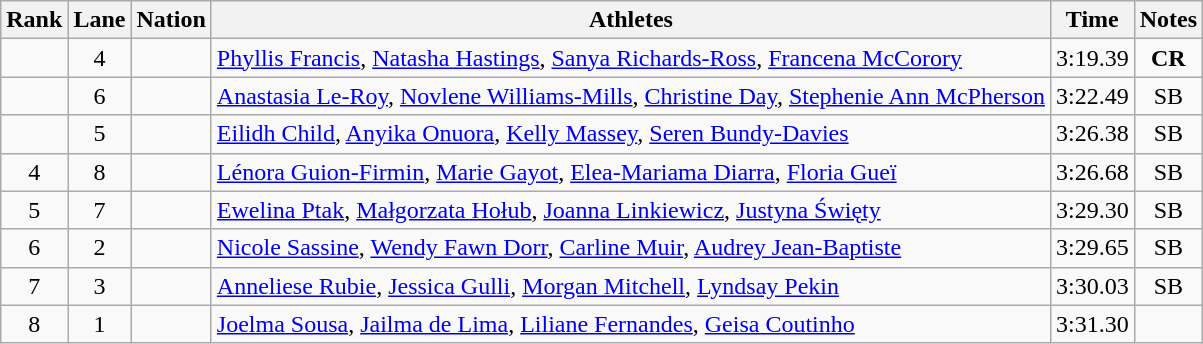<table class="wikitable sortable" style="text-align:center">
<tr>
<th>Rank</th>
<th>Lane</th>
<th>Nation</th>
<th>Athletes</th>
<th>Time</th>
<th>Notes</th>
</tr>
<tr>
<td></td>
<td>4</td>
<td align=left></td>
<td align=left><a href='#'>Phyllis Francis</a>, <a href='#'>Natasha Hastings</a>, <a href='#'>Sanya Richards-Ross</a>, <a href='#'>Francena McCorory</a></td>
<td>3:19.39</td>
<td><strong>CR</strong></td>
</tr>
<tr>
<td></td>
<td>6</td>
<td align=left></td>
<td align=left><a href='#'>Anastasia Le-Roy</a>, <a href='#'>Novlene Williams-Mills</a>, <a href='#'>Christine Day</a>, <a href='#'>Stephenie Ann McPherson</a></td>
<td>3:22.49</td>
<td>SB</td>
</tr>
<tr>
<td></td>
<td>5</td>
<td align=left></td>
<td align=left><a href='#'>Eilidh Child</a>, <a href='#'>Anyika Onuora</a>, <a href='#'>Kelly Massey</a>, <a href='#'>Seren Bundy-Davies</a></td>
<td>3:26.38</td>
<td>SB</td>
</tr>
<tr>
<td>4</td>
<td>8</td>
<td align=left></td>
<td align=left><a href='#'>Lénora Guion-Firmin</a>, <a href='#'>Marie Gayot</a>, <a href='#'>Elea-Mariama Diarra</a>, <a href='#'>Floria Gueï</a></td>
<td>3:26.68</td>
<td>SB</td>
</tr>
<tr>
<td>5</td>
<td>7</td>
<td align=left></td>
<td align=left><a href='#'>Ewelina Ptak</a>, <a href='#'>Małgorzata Hołub</a>, <a href='#'>Joanna Linkiewicz</a>, <a href='#'>Justyna Święty</a></td>
<td>3:29.30</td>
<td>SB</td>
</tr>
<tr>
<td>6</td>
<td>2</td>
<td align=left></td>
<td align=left><a href='#'>Nicole Sassine</a>, <a href='#'>Wendy Fawn Dorr</a>, <a href='#'>Carline Muir</a>, <a href='#'>Audrey Jean-Baptiste</a></td>
<td>3:29.65</td>
<td>SB</td>
</tr>
<tr>
<td>7</td>
<td>3</td>
<td align=left></td>
<td align=left><a href='#'>Anneliese Rubie</a>, <a href='#'>Jessica Gulli</a>, <a href='#'>Morgan Mitchell</a>, <a href='#'>Lyndsay Pekin</a></td>
<td>3:30.03</td>
<td>SB</td>
</tr>
<tr>
<td>8</td>
<td>1</td>
<td align=left></td>
<td align=left><a href='#'>Joelma Sousa</a>, <a href='#'>Jailma de Lima</a>, <a href='#'>Liliane Fernandes</a>, <a href='#'>Geisa Coutinho</a></td>
<td>3:31.30</td>
<td></td>
</tr>
</table>
